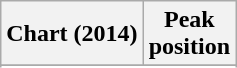<table class="wikitable sortable plainrowheaders" style="text-align:center">
<tr>
<th scope="col">Chart (2014)</th>
<th scope="col">Peak<br> position</th>
</tr>
<tr>
</tr>
<tr>
</tr>
<tr>
</tr>
</table>
